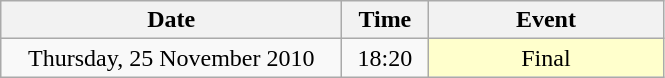<table class = "wikitable" style="text-align:center;">
<tr>
<th width=220>Date</th>
<th width=50>Time</th>
<th width=150>Event</th>
</tr>
<tr>
<td>Thursday, 25 November 2010</td>
<td>18:20</td>
<td bgcolor=ffffcc>Final</td>
</tr>
</table>
